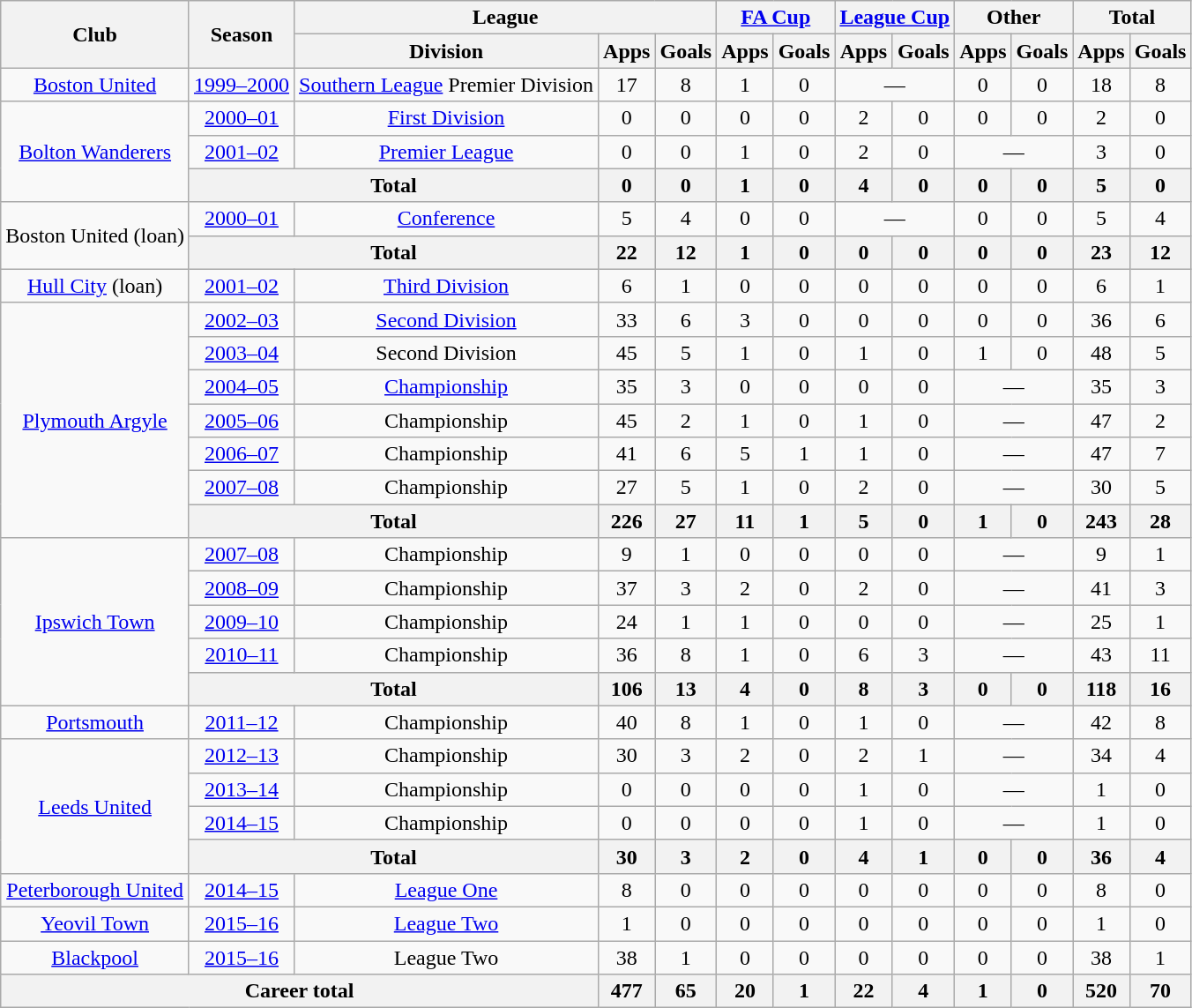<table class=wikitable style="text-align:center;">
<tr>
<th rowspan="2">Club</th>
<th rowspan="2">Season</th>
<th colspan="3">League</th>
<th colspan="2"><a href='#'>FA Cup</a></th>
<th colspan="2"><a href='#'>League Cup</a></th>
<th colspan="2">Other</th>
<th colspan="2">Total</th>
</tr>
<tr>
<th>Division</th>
<th>Apps</th>
<th>Goals</th>
<th>Apps</th>
<th>Goals</th>
<th>Apps</th>
<th>Goals</th>
<th>Apps</th>
<th>Goals</th>
<th>Apps</th>
<th>Goals</th>
</tr>
<tr>
<td><a href='#'>Boston United</a></td>
<td><a href='#'>1999–2000</a></td>
<td><a href='#'>Southern League</a> Premier Division</td>
<td>17</td>
<td>8</td>
<td>1</td>
<td>0</td>
<td colspan="2">―</td>
<td>0</td>
<td>0</td>
<td>18</td>
<td>8</td>
</tr>
<tr>
<td rowspan="3"><a href='#'>Bolton Wanderers</a></td>
<td><a href='#'>2000–01</a></td>
<td><a href='#'>First Division</a></td>
<td>0</td>
<td>0</td>
<td>0</td>
<td>0</td>
<td>2</td>
<td>0</td>
<td>0</td>
<td>0</td>
<td>2</td>
<td>0</td>
</tr>
<tr>
<td><a href='#'>2001–02</a></td>
<td><a href='#'>Premier League</a></td>
<td>0</td>
<td>0</td>
<td>1</td>
<td>0</td>
<td>2</td>
<td>0</td>
<td colspan="2">―</td>
<td>3</td>
<td>0</td>
</tr>
<tr>
<th colspan="2">Total</th>
<th>0</th>
<th>0</th>
<th>1</th>
<th>0</th>
<th>4</th>
<th>0</th>
<th>0</th>
<th>0</th>
<th>5</th>
<th>0</th>
</tr>
<tr>
<td rowspan="2">Boston United (loan)</td>
<td><a href='#'>2000–01</a></td>
<td><a href='#'>Conference</a></td>
<td>5</td>
<td>4</td>
<td>0</td>
<td>0</td>
<td colspan="2">―</td>
<td>0</td>
<td>0</td>
<td>5</td>
<td>4</td>
</tr>
<tr>
<th colspan="2">Total</th>
<th>22</th>
<th>12</th>
<th>1</th>
<th>0</th>
<th>0</th>
<th>0</th>
<th>0</th>
<th>0</th>
<th>23</th>
<th>12</th>
</tr>
<tr>
<td><a href='#'>Hull City</a> (loan)</td>
<td><a href='#'>2001–02</a></td>
<td><a href='#'>Third Division</a></td>
<td>6</td>
<td>1</td>
<td>0</td>
<td>0</td>
<td>0</td>
<td>0</td>
<td>0</td>
<td>0</td>
<td>6</td>
<td>1</td>
</tr>
<tr>
<td rowspan="7"><a href='#'>Plymouth Argyle</a></td>
<td><a href='#'>2002–03</a></td>
<td><a href='#'>Second Division</a></td>
<td>33</td>
<td>6</td>
<td>3</td>
<td>0</td>
<td>0</td>
<td>0</td>
<td>0</td>
<td>0</td>
<td>36</td>
<td>6</td>
</tr>
<tr>
<td><a href='#'>2003–04</a></td>
<td>Second Division</td>
<td>45</td>
<td>5</td>
<td>1</td>
<td>0</td>
<td>1</td>
<td>0</td>
<td>1</td>
<td>0</td>
<td>48</td>
<td>5</td>
</tr>
<tr>
<td><a href='#'>2004–05</a></td>
<td><a href='#'>Championship</a></td>
<td>35</td>
<td>3</td>
<td>0</td>
<td>0</td>
<td>0</td>
<td>0</td>
<td colspan="2">―</td>
<td>35</td>
<td>3</td>
</tr>
<tr>
<td><a href='#'>2005–06</a></td>
<td>Championship</td>
<td>45</td>
<td>2</td>
<td>1</td>
<td>0</td>
<td>1</td>
<td>0</td>
<td colspan="2">―</td>
<td>47</td>
<td>2</td>
</tr>
<tr>
<td><a href='#'>2006–07</a></td>
<td>Championship</td>
<td>41</td>
<td>6</td>
<td>5</td>
<td>1</td>
<td>1</td>
<td>0</td>
<td colspan="2">―</td>
<td>47</td>
<td>7</td>
</tr>
<tr>
<td><a href='#'>2007–08</a></td>
<td>Championship</td>
<td>27</td>
<td>5</td>
<td>1</td>
<td>0</td>
<td>2</td>
<td>0</td>
<td colspan="2">―</td>
<td>30</td>
<td>5</td>
</tr>
<tr>
<th colspan="2">Total</th>
<th>226</th>
<th>27</th>
<th>11</th>
<th>1</th>
<th>5</th>
<th>0</th>
<th>1</th>
<th>0</th>
<th>243</th>
<th>28</th>
</tr>
<tr>
<td rowspan="5"><a href='#'>Ipswich Town</a></td>
<td><a href='#'>2007–08</a></td>
<td>Championship</td>
<td>9</td>
<td>1</td>
<td>0</td>
<td>0</td>
<td>0</td>
<td>0</td>
<td colspan="2">―</td>
<td>9</td>
<td>1</td>
</tr>
<tr>
<td><a href='#'>2008–09</a></td>
<td>Championship</td>
<td>37</td>
<td>3</td>
<td>2</td>
<td>0</td>
<td>2</td>
<td>0</td>
<td colspan="2">―</td>
<td>41</td>
<td>3</td>
</tr>
<tr>
<td><a href='#'>2009–10</a></td>
<td>Championship</td>
<td>24</td>
<td>1</td>
<td>1</td>
<td>0</td>
<td>0</td>
<td>0</td>
<td colspan="2">―</td>
<td>25</td>
<td>1</td>
</tr>
<tr>
<td><a href='#'>2010–11</a></td>
<td>Championship</td>
<td>36</td>
<td>8</td>
<td>1</td>
<td>0</td>
<td>6</td>
<td>3</td>
<td colspan="2">―</td>
<td>43</td>
<td>11</td>
</tr>
<tr>
<th colspan="2">Total</th>
<th>106</th>
<th>13</th>
<th>4</th>
<th>0</th>
<th>8</th>
<th>3</th>
<th>0</th>
<th>0</th>
<th>118</th>
<th>16</th>
</tr>
<tr>
<td><a href='#'>Portsmouth</a></td>
<td><a href='#'>2011–12</a></td>
<td>Championship</td>
<td>40</td>
<td>8</td>
<td>1</td>
<td>0</td>
<td>1</td>
<td>0</td>
<td colspan="2">―</td>
<td>42</td>
<td>8</td>
</tr>
<tr>
<td rowspan="4"><a href='#'>Leeds United</a></td>
<td><a href='#'>2012–13</a></td>
<td>Championship</td>
<td>30</td>
<td>3</td>
<td>2</td>
<td>0</td>
<td>2</td>
<td>1</td>
<td colspan="2">―</td>
<td>34</td>
<td>4</td>
</tr>
<tr>
<td><a href='#'>2013–14</a></td>
<td>Championship</td>
<td>0</td>
<td>0</td>
<td>0</td>
<td>0</td>
<td>1</td>
<td>0</td>
<td colspan="2">―</td>
<td>1</td>
<td>0</td>
</tr>
<tr>
<td><a href='#'>2014–15</a></td>
<td>Championship</td>
<td>0</td>
<td>0</td>
<td>0</td>
<td>0</td>
<td>1</td>
<td>0</td>
<td colspan="2">―</td>
<td>1</td>
<td>0</td>
</tr>
<tr>
<th colspan="2">Total</th>
<th>30</th>
<th>3</th>
<th>2</th>
<th>0</th>
<th>4</th>
<th>1</th>
<th>0</th>
<th>0</th>
<th>36</th>
<th>4</th>
</tr>
<tr>
<td><a href='#'>Peterborough United</a></td>
<td><a href='#'>2014–15</a></td>
<td><a href='#'>League One</a></td>
<td>8</td>
<td>0</td>
<td>0</td>
<td>0</td>
<td>0</td>
<td>0</td>
<td>0</td>
<td>0</td>
<td>8</td>
<td>0</td>
</tr>
<tr>
<td><a href='#'>Yeovil Town</a></td>
<td><a href='#'>2015–16</a></td>
<td><a href='#'>League Two</a></td>
<td>1</td>
<td>0</td>
<td>0</td>
<td>0</td>
<td>0</td>
<td>0</td>
<td>0</td>
<td>0</td>
<td>1</td>
<td>0</td>
</tr>
<tr>
<td><a href='#'>Blackpool</a></td>
<td><a href='#'>2015–16</a></td>
<td>League Two</td>
<td>38</td>
<td>1</td>
<td>0</td>
<td>0</td>
<td>0</td>
<td>0</td>
<td>0</td>
<td>0</td>
<td>38</td>
<td>1</td>
</tr>
<tr>
<th colspan="3">Career total</th>
<th>477</th>
<th>65</th>
<th>20</th>
<th>1</th>
<th>22</th>
<th>4</th>
<th>1</th>
<th>0</th>
<th>520</th>
<th>70</th>
</tr>
</table>
